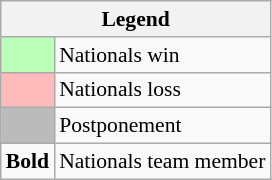<table class="wikitable" style="font-size:90%">
<tr>
<th colspan="2">Legend</th>
</tr>
<tr>
<td style="background:#bfb;"> </td>
<td>Nationals win</td>
</tr>
<tr>
<td style="background:#fbb;"> </td>
<td>Nationals loss</td>
</tr>
<tr>
<td style="background:#bbb;"> </td>
<td>Postponement</td>
</tr>
<tr>
<td><strong>Bold</strong></td>
<td>Nationals team member</td>
</tr>
</table>
